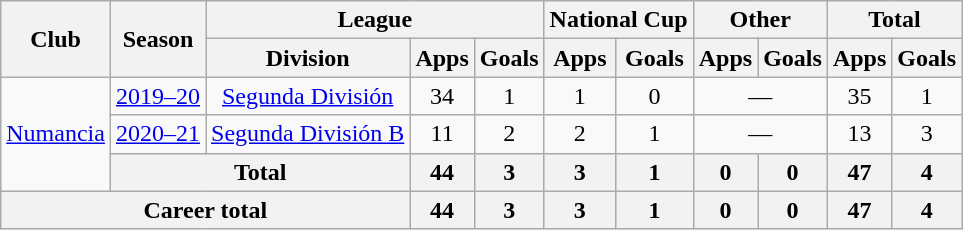<table class="wikitable" style="text-align:center">
<tr>
<th rowspan="2">Club</th>
<th rowspan="2">Season</th>
<th colspan="3">League</th>
<th colspan="2">National Cup</th>
<th colspan="2">Other</th>
<th colspan="2">Total</th>
</tr>
<tr>
<th>Division</th>
<th>Apps</th>
<th>Goals</th>
<th>Apps</th>
<th>Goals</th>
<th>Apps</th>
<th>Goals</th>
<th>Apps</th>
<th>Goals</th>
</tr>
<tr>
<td rowspan="3"><a href='#'>Numancia</a></td>
<td><a href='#'>2019–20</a></td>
<td><a href='#'>Segunda División</a></td>
<td>34</td>
<td>1</td>
<td>1</td>
<td>0</td>
<td colspan="2">—</td>
<td>35</td>
<td>1</td>
</tr>
<tr>
<td><a href='#'>2020–21</a></td>
<td><a href='#'>Segunda División B</a></td>
<td>11</td>
<td>2</td>
<td>2</td>
<td>1</td>
<td colspan="2">—</td>
<td>13</td>
<td>3</td>
</tr>
<tr>
<th colspan="2">Total</th>
<th>44</th>
<th>3</th>
<th>3</th>
<th>1</th>
<th>0</th>
<th>0</th>
<th>47</th>
<th>4</th>
</tr>
<tr>
<th colspan="3">Career total</th>
<th>44</th>
<th>3</th>
<th>3</th>
<th>1</th>
<th>0</th>
<th>0</th>
<th>47</th>
<th>4</th>
</tr>
</table>
